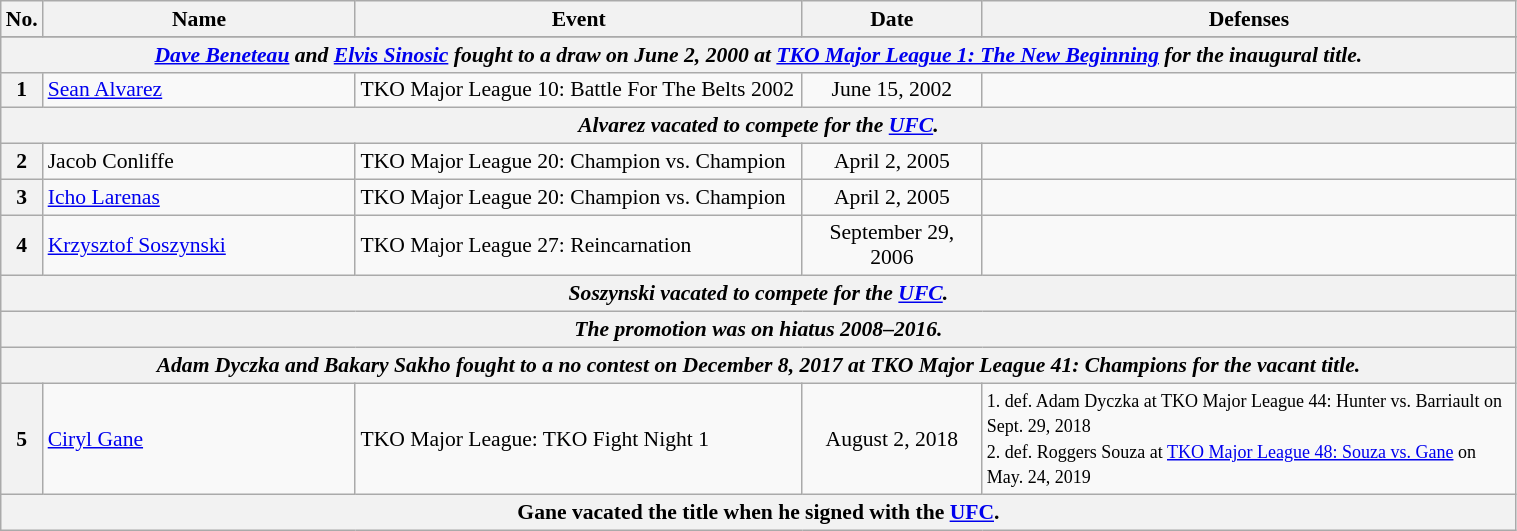<table class="wikitable" style="width:80%; font-size:90%">
<tr>
<th style= width:1%;">No.</th>
<th style= width:21%;">Name</th>
<th style= width:30%;">Event</th>
<th style=width:12%;">Date</th>
<th style= width:45%;">Defenses</th>
</tr>
<tr>
</tr>
<tr>
<th colspan=6 align=center><em><a href='#'>Dave Beneteau</a> and <a href='#'>Elvis Sinosic</a> fought to a draw on June 2, 2000 at <a href='#'>TKO Major League 1: The New Beginning</a> for the inaugural title.</em></th>
</tr>
<tr>
<th>1</th>
<td> <a href='#'>Sean Alvarez</a> <br></td>
<td>TKO Major League 10: Battle For The Belts 2002 <br></td>
<td align=center>June 15, 2002</td>
<td></td>
</tr>
<tr>
<th colspan=6 align=center><em>Alvarez vacated to compete for the <a href='#'>UFC</a>.</em></th>
</tr>
<tr>
<th>2</th>
<td> Jacob Conliffe <br></td>
<td>TKO Major League 20: Champion vs. Champion <br></td>
<td align=center>April 2, 2005</td>
<td></td>
</tr>
<tr>
<th>3</th>
<td> <a href='#'>Icho Larenas</a></td>
<td>TKO Major League 20: Champion vs. Champion <br></td>
<td align=center>April 2, 2005</td>
<td></td>
</tr>
<tr>
<th>4</th>
<td> <a href='#'>Krzysztof Soszynski</a></td>
<td>TKO Major League 27: Reincarnation<br></td>
<td align=center>September 29, 2006</td>
<td></td>
</tr>
<tr>
<th colspan=6 align=center><em>Soszynski vacated to compete for the <a href='#'>UFC</a>.</em></th>
</tr>
<tr>
<th colspan=6 align=center><em>The promotion was on hiatus 2008–2016.</em></th>
</tr>
<tr>
<th colspan=6 align=center><em>Adam Dyczka and Bakary Sakho fought to a no contest on December 8, 2017 at TKO Major League 41: Champions for the vacant title.</em></th>
</tr>
<tr>
<th>5</th>
<td> <a href='#'>Ciryl Gane</a> <br></td>
<td>TKO Major League: TKO Fight Night 1 <br></td>
<td align=center>August 2, 2018</td>
<td><small>1. def. Adam Dyczka at TKO Major League 44: Hunter vs. Barriault on Sept. 29, 2018</small> <br><small>2. def. Roggers Souza at <a href='#'>TKO Major League 48: Souza vs. Gane</a> on May. 24, 2019</small></td>
</tr>
<tr>
<th align=center colspan="6">Gane vacated the title when he signed with the <a href='#'>UFC</a>.</th>
</tr>
</table>
